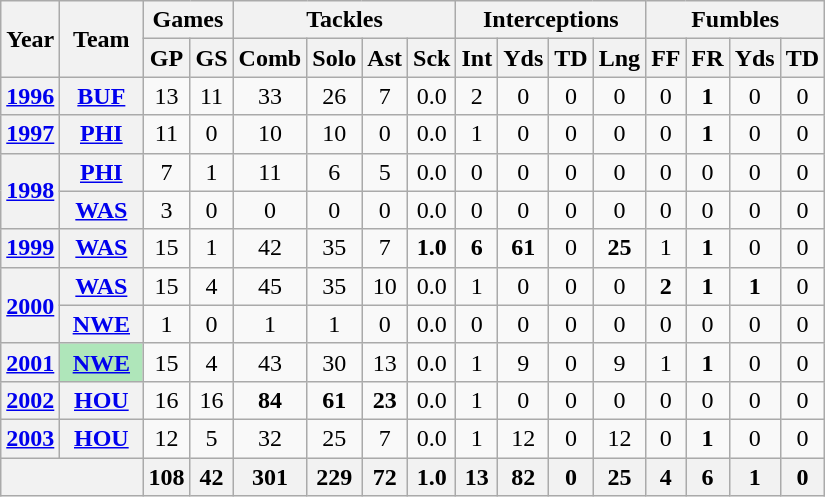<table class="wikitable" style="text-align:center">
<tr>
<th rowspan="2">Year</th>
<th rowspan="2">Team</th>
<th colspan="2">Games</th>
<th colspan="4">Tackles</th>
<th colspan="4">Interceptions</th>
<th colspan="4">Fumbles</th>
</tr>
<tr>
<th>GP</th>
<th>GS</th>
<th>Comb</th>
<th>Solo</th>
<th>Ast</th>
<th>Sck</th>
<th>Int</th>
<th>Yds</th>
<th>TD</th>
<th>Lng</th>
<th>FF</th>
<th>FR</th>
<th>Yds</th>
<th>TD</th>
</tr>
<tr>
<th><a href='#'>1996</a></th>
<th><a href='#'>BUF</a></th>
<td>13</td>
<td>11</td>
<td>33</td>
<td>26</td>
<td>7</td>
<td>0.0</td>
<td>2</td>
<td>0</td>
<td>0</td>
<td>0</td>
<td>0</td>
<td><strong>1</strong></td>
<td>0</td>
<td>0</td>
</tr>
<tr>
<th><a href='#'>1997</a></th>
<th><a href='#'>PHI</a></th>
<td>11</td>
<td>0</td>
<td>10</td>
<td>10</td>
<td>0</td>
<td>0.0</td>
<td>1</td>
<td>0</td>
<td>0</td>
<td>0</td>
<td>0</td>
<td><strong>1</strong></td>
<td>0</td>
<td>0</td>
</tr>
<tr>
<th rowspan="2"><a href='#'>1998</a></th>
<th><a href='#'>PHI</a></th>
<td>7</td>
<td>1</td>
<td>11</td>
<td>6</td>
<td>5</td>
<td>0.0</td>
<td>0</td>
<td>0</td>
<td>0</td>
<td>0</td>
<td>0</td>
<td>0</td>
<td>0</td>
<td>0</td>
</tr>
<tr>
<th><a href='#'>WAS</a></th>
<td>3</td>
<td>0</td>
<td>0</td>
<td>0</td>
<td>0</td>
<td>0.0</td>
<td>0</td>
<td>0</td>
<td>0</td>
<td>0</td>
<td>0</td>
<td>0</td>
<td>0</td>
<td>0</td>
</tr>
<tr>
<th><a href='#'>1999</a></th>
<th><a href='#'>WAS</a></th>
<td>15</td>
<td>1</td>
<td>42</td>
<td>35</td>
<td>7</td>
<td><strong>1.0</strong></td>
<td><strong>6</strong></td>
<td><strong>61</strong></td>
<td>0</td>
<td><strong>25</strong></td>
<td>1</td>
<td><strong>1</strong></td>
<td>0</td>
<td>0</td>
</tr>
<tr>
<th rowspan="2"><a href='#'>2000</a></th>
<th><a href='#'>WAS</a></th>
<td>15</td>
<td>4</td>
<td>45</td>
<td>35</td>
<td>10</td>
<td>0.0</td>
<td>1</td>
<td>0</td>
<td>0</td>
<td>0</td>
<td><strong>2</strong></td>
<td><strong>1</strong></td>
<td><strong>1</strong></td>
<td>0</td>
</tr>
<tr>
<th><a href='#'>NWE</a></th>
<td>1</td>
<td>0</td>
<td>1</td>
<td>1</td>
<td>0</td>
<td>0.0</td>
<td>0</td>
<td>0</td>
<td>0</td>
<td>0</td>
<td>0</td>
<td>0</td>
<td>0</td>
<td>0</td>
</tr>
<tr>
<th><a href='#'>2001</a></th>
<th style="background:#afe6ba; width:3em;"><a href='#'>NWE</a></th>
<td>15</td>
<td>4</td>
<td>43</td>
<td>30</td>
<td>13</td>
<td>0.0</td>
<td>1</td>
<td>9</td>
<td>0</td>
<td>9</td>
<td>1</td>
<td><strong>1</strong></td>
<td>0</td>
<td>0</td>
</tr>
<tr>
<th><a href='#'>2002</a></th>
<th><a href='#'>HOU</a></th>
<td>16</td>
<td>16</td>
<td><strong>84</strong></td>
<td><strong>61</strong></td>
<td><strong>23</strong></td>
<td>0.0</td>
<td>1</td>
<td>0</td>
<td>0</td>
<td>0</td>
<td>0</td>
<td>0</td>
<td>0</td>
<td>0</td>
</tr>
<tr>
<th><a href='#'>2003</a></th>
<th><a href='#'>HOU</a></th>
<td>12</td>
<td>5</td>
<td>32</td>
<td>25</td>
<td>7</td>
<td>0.0</td>
<td>1</td>
<td>12</td>
<td>0</td>
<td>12</td>
<td>0</td>
<td><strong>1</strong></td>
<td>0</td>
<td>0</td>
</tr>
<tr>
<th colspan="2"></th>
<th>108</th>
<th>42</th>
<th>301</th>
<th>229</th>
<th>72</th>
<th>1.0</th>
<th>13</th>
<th>82</th>
<th>0</th>
<th>25</th>
<th>4</th>
<th>6</th>
<th>1</th>
<th>0</th>
</tr>
</table>
